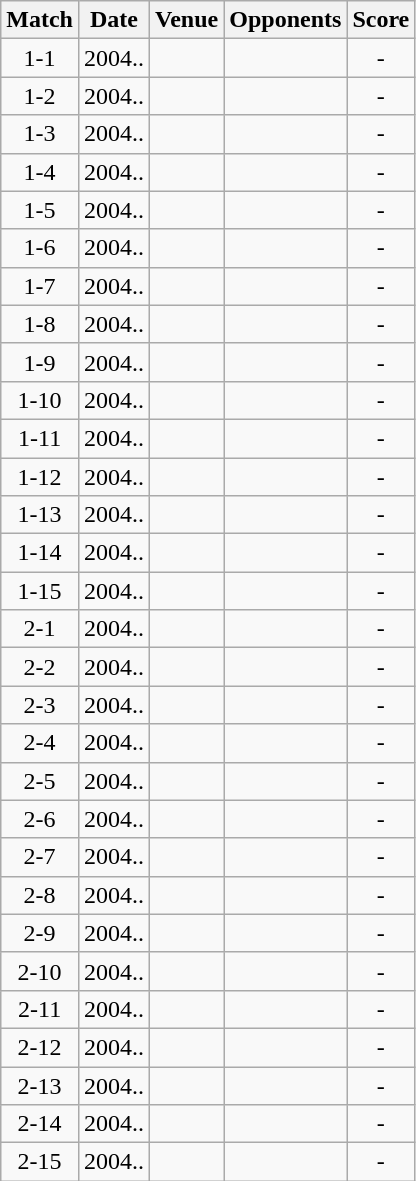<table class="wikitable" style="text-align:center;">
<tr>
<th>Match</th>
<th>Date</th>
<th>Venue</th>
<th>Opponents</th>
<th>Score</th>
</tr>
<tr>
<td>1-1</td>
<td>2004..</td>
<td><a href='#'></a></td>
<td><a href='#'></a></td>
<td>-</td>
</tr>
<tr>
<td>1-2</td>
<td>2004..</td>
<td><a href='#'></a></td>
<td><a href='#'></a></td>
<td>-</td>
</tr>
<tr>
<td>1-3</td>
<td>2004..</td>
<td><a href='#'></a></td>
<td><a href='#'></a></td>
<td>-</td>
</tr>
<tr>
<td>1-4</td>
<td>2004..</td>
<td><a href='#'></a></td>
<td><a href='#'></a></td>
<td>-</td>
</tr>
<tr>
<td>1-5</td>
<td>2004..</td>
<td><a href='#'></a></td>
<td><a href='#'></a></td>
<td>-</td>
</tr>
<tr>
<td>1-6</td>
<td>2004..</td>
<td><a href='#'></a></td>
<td><a href='#'></a></td>
<td>-</td>
</tr>
<tr>
<td>1-7</td>
<td>2004..</td>
<td><a href='#'></a></td>
<td><a href='#'></a></td>
<td>-</td>
</tr>
<tr>
<td>1-8</td>
<td>2004..</td>
<td><a href='#'></a></td>
<td><a href='#'></a></td>
<td>-</td>
</tr>
<tr>
<td>1-9</td>
<td>2004..</td>
<td><a href='#'></a></td>
<td><a href='#'></a></td>
<td>-</td>
</tr>
<tr>
<td>1-10</td>
<td>2004..</td>
<td><a href='#'></a></td>
<td><a href='#'></a></td>
<td>-</td>
</tr>
<tr>
<td>1-11</td>
<td>2004..</td>
<td><a href='#'></a></td>
<td><a href='#'></a></td>
<td>-</td>
</tr>
<tr>
<td>1-12</td>
<td>2004..</td>
<td><a href='#'></a></td>
<td><a href='#'></a></td>
<td>-</td>
</tr>
<tr>
<td>1-13</td>
<td>2004..</td>
<td><a href='#'></a></td>
<td><a href='#'></a></td>
<td>-</td>
</tr>
<tr>
<td>1-14</td>
<td>2004..</td>
<td><a href='#'></a></td>
<td><a href='#'></a></td>
<td>-</td>
</tr>
<tr>
<td>1-15</td>
<td>2004..</td>
<td><a href='#'></a></td>
<td><a href='#'></a></td>
<td>-</td>
</tr>
<tr>
<td>2-1</td>
<td>2004..</td>
<td><a href='#'></a></td>
<td><a href='#'></a></td>
<td>-</td>
</tr>
<tr>
<td>2-2</td>
<td>2004..</td>
<td><a href='#'></a></td>
<td><a href='#'></a></td>
<td>-</td>
</tr>
<tr>
<td>2-3</td>
<td>2004..</td>
<td><a href='#'></a></td>
<td><a href='#'></a></td>
<td>-</td>
</tr>
<tr>
<td>2-4</td>
<td>2004..</td>
<td><a href='#'></a></td>
<td><a href='#'></a></td>
<td>-</td>
</tr>
<tr>
<td>2-5</td>
<td>2004..</td>
<td><a href='#'></a></td>
<td><a href='#'></a></td>
<td>-</td>
</tr>
<tr>
<td>2-6</td>
<td>2004..</td>
<td><a href='#'></a></td>
<td><a href='#'></a></td>
<td>-</td>
</tr>
<tr>
<td>2-7</td>
<td>2004..</td>
<td><a href='#'></a></td>
<td><a href='#'></a></td>
<td>-</td>
</tr>
<tr>
<td>2-8</td>
<td>2004..</td>
<td><a href='#'></a></td>
<td><a href='#'></a></td>
<td>-</td>
</tr>
<tr>
<td>2-9</td>
<td>2004..</td>
<td><a href='#'></a></td>
<td><a href='#'></a></td>
<td>-</td>
</tr>
<tr>
<td>2-10</td>
<td>2004..</td>
<td><a href='#'></a></td>
<td><a href='#'></a></td>
<td>-</td>
</tr>
<tr>
<td>2-11</td>
<td>2004..</td>
<td><a href='#'></a></td>
<td><a href='#'></a></td>
<td>-</td>
</tr>
<tr>
<td>2-12</td>
<td>2004..</td>
<td><a href='#'></a></td>
<td><a href='#'></a></td>
<td>-</td>
</tr>
<tr>
<td>2-13</td>
<td>2004..</td>
<td><a href='#'></a></td>
<td><a href='#'></a></td>
<td>-</td>
</tr>
<tr>
<td>2-14</td>
<td>2004..</td>
<td><a href='#'></a></td>
<td><a href='#'></a></td>
<td>-</td>
</tr>
<tr>
<td>2-15</td>
<td>2004..</td>
<td><a href='#'></a></td>
<td><a href='#'></a></td>
<td>-</td>
</tr>
</table>
